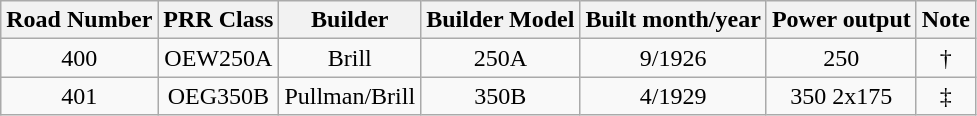<table class="wikitable sortable">
<tr>
<th class="unsortable">Road Number</th>
<th class="unsortable">PRR Class</th>
<th class="unsortable">Builder</th>
<th class="unsortable">Builder Model</th>
<th class="unsortable">Built month/year</th>
<th class="unsortable">Power output</th>
<th class="unsortable">Note</th>
</tr>
<tr align = "center">
<td>400</td>
<td>OEW250A</td>
<td>Brill</td>
<td>250A</td>
<td>9/1926</td>
<td>250</td>
<td>†</td>
</tr>
<tr align = "center">
<td>401</td>
<td>OEG350B</td>
<td>Pullman/Brill</td>
<td>350B</td>
<td>4/1929</td>
<td>350 2x175</td>
<td>‡</td>
</tr>
</table>
